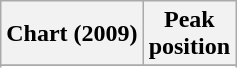<table class="wikitable sortable plainrowheaders" style="text-align:center">
<tr>
<th scope="col">Chart (2009)</th>
<th scope="col">Peak<br> position</th>
</tr>
<tr>
</tr>
<tr>
</tr>
</table>
